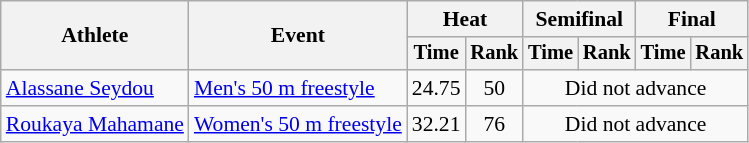<table class=wikitable style="font-size:90%">
<tr>
<th rowspan="2">Athlete</th>
<th rowspan="2">Event</th>
<th colspan="2">Heat</th>
<th colspan="2">Semifinal</th>
<th colspan="2">Final</th>
</tr>
<tr style="font-size:95%">
<th>Time</th>
<th>Rank</th>
<th>Time</th>
<th>Rank</th>
<th>Time</th>
<th>Rank</th>
</tr>
<tr align=center>
<td align=left><a href='#'>Alassane Seydou</a></td>
<td align=left><a href='#'>Men's 50 m freestyle</a></td>
<td>24.75</td>
<td>50</td>
<td colspan="4">Did not advance</td>
</tr>
<tr align=center>
<td align=left><a href='#'>Roukaya Mahamane</a></td>
<td align=left><a href='#'>Women's 50 m freestyle</a></td>
<td>32.21</td>
<td>76</td>
<td colspan="4">Did not advance</td>
</tr>
</table>
